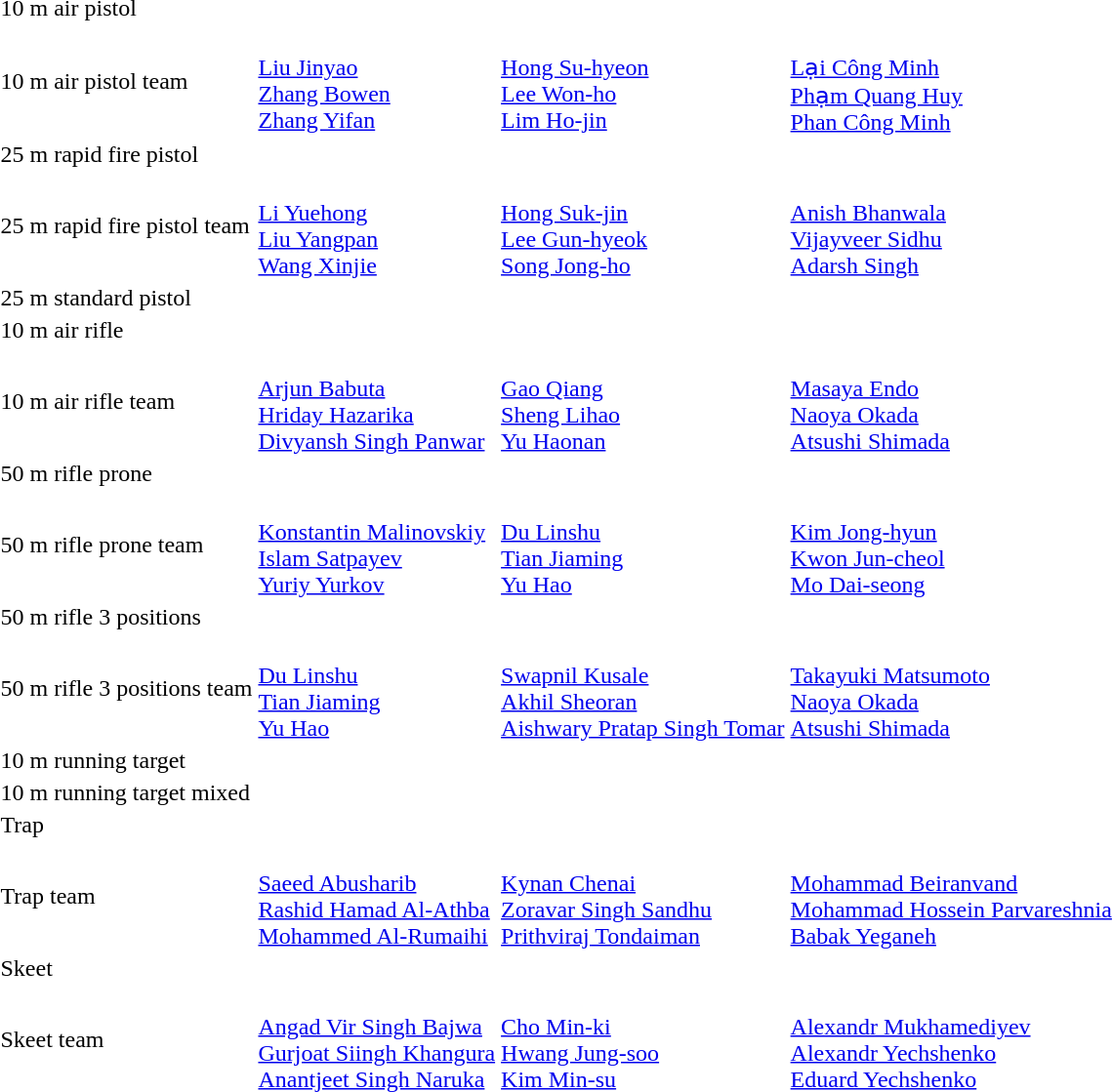<table>
<tr>
<td>10 m air pistol</td>
<td></td>
<td></td>
<td></td>
</tr>
<tr>
<td>10 m air pistol team</td>
<td><br><a href='#'>Liu Jinyao</a><br><a href='#'>Zhang Bowen</a><br><a href='#'>Zhang Yifan</a></td>
<td><br><a href='#'>Hong Su-hyeon</a><br><a href='#'>Lee Won-ho</a><br><a href='#'>Lim Ho-jin</a></td>
<td><br><a href='#'>Lại Công Minh</a><br><a href='#'>Phạm Quang Huy</a><br><a href='#'>Phan Công Minh</a></td>
</tr>
<tr>
<td>25 m rapid fire pistol</td>
<td></td>
<td></td>
<td></td>
</tr>
<tr>
<td>25 m rapid fire pistol team</td>
<td><br><a href='#'>Li Yuehong</a><br><a href='#'>Liu Yangpan</a><br><a href='#'>Wang Xinjie</a></td>
<td><br><a href='#'>Hong Suk-jin</a><br><a href='#'>Lee Gun-hyeok</a><br><a href='#'>Song Jong-ho</a></td>
<td><br><a href='#'>Anish Bhanwala</a><br><a href='#'>Vijayveer Sidhu</a><br><a href='#'>Adarsh Singh</a></td>
</tr>
<tr>
<td>25 m standard pistol</td>
<td></td>
<td></td>
<td></td>
</tr>
<tr>
<td>10 m air rifle</td>
<td></td>
<td></td>
<td></td>
</tr>
<tr>
<td>10 m air rifle team</td>
<td><br><a href='#'>Arjun Babuta</a><br><a href='#'>Hriday Hazarika</a><br><a href='#'>Divyansh Singh Panwar</a></td>
<td><br><a href='#'>Gao Qiang</a><br><a href='#'>Sheng Lihao</a><br><a href='#'>Yu Haonan</a></td>
<td><br><a href='#'>Masaya Endo</a><br><a href='#'>Naoya Okada</a><br><a href='#'>Atsushi Shimada</a></td>
</tr>
<tr>
<td>50 m rifle prone</td>
<td></td>
<td></td>
<td></td>
</tr>
<tr>
<td>50 m rifle prone team</td>
<td><br><a href='#'>Konstantin Malinovskiy</a><br><a href='#'>Islam Satpayev</a><br><a href='#'>Yuriy Yurkov</a></td>
<td><br><a href='#'>Du Linshu</a><br><a href='#'>Tian Jiaming</a><br><a href='#'>Yu Hao</a></td>
<td><br><a href='#'>Kim Jong-hyun</a><br><a href='#'>Kwon Jun-cheol</a><br><a href='#'>Mo Dai-seong</a></td>
</tr>
<tr>
<td>50 m rifle 3 positions</td>
<td></td>
<td></td>
<td></td>
</tr>
<tr>
<td>50 m rifle 3 positions team</td>
<td><br><a href='#'>Du Linshu</a><br><a href='#'>Tian Jiaming</a><br><a href='#'>Yu Hao</a></td>
<td><br><a href='#'>Swapnil Kusale</a><br><a href='#'>Akhil Sheoran</a><br><a href='#'>Aishwary Pratap Singh Tomar</a></td>
<td><br><a href='#'>Takayuki Matsumoto</a><br><a href='#'>Naoya Okada</a><br><a href='#'>Atsushi Shimada</a></td>
</tr>
<tr>
<td>10 m running target</td>
<td></td>
<td></td>
<td></td>
</tr>
<tr>
<td>10 m running target mixed</td>
<td></td>
<td></td>
<td></td>
</tr>
<tr>
<td>Trap</td>
<td></td>
<td></td>
<td></td>
</tr>
<tr>
<td>Trap team</td>
<td><br><a href='#'>Saeed Abusharib</a><br><a href='#'>Rashid Hamad Al-Athba</a><br><a href='#'>Mohammed Al-Rumaihi</a></td>
<td><br><a href='#'>Kynan Chenai</a><br><a href='#'>Zoravar Singh Sandhu</a><br><a href='#'>Prithviraj Tondaiman</a></td>
<td><br><a href='#'>Mohammad Beiranvand</a><br><a href='#'>Mohammad Hossein Parvareshnia</a><br><a href='#'>Babak Yeganeh</a></td>
</tr>
<tr>
<td>Skeet</td>
<td></td>
<td></td>
<td></td>
</tr>
<tr>
<td>Skeet team</td>
<td><br><a href='#'>Angad Vir Singh Bajwa</a><br><a href='#'>Gurjoat Siingh Khangura</a><br><a href='#'>Anantjeet Singh Naruka</a></td>
<td><br><a href='#'>Cho Min-ki</a><br><a href='#'>Hwang Jung-soo</a><br><a href='#'>Kim Min-su</a></td>
<td><br><a href='#'>Alexandr Mukhamediyev</a><br><a href='#'>Alexandr Yechshenko</a><br><a href='#'>Eduard Yechshenko</a></td>
</tr>
</table>
